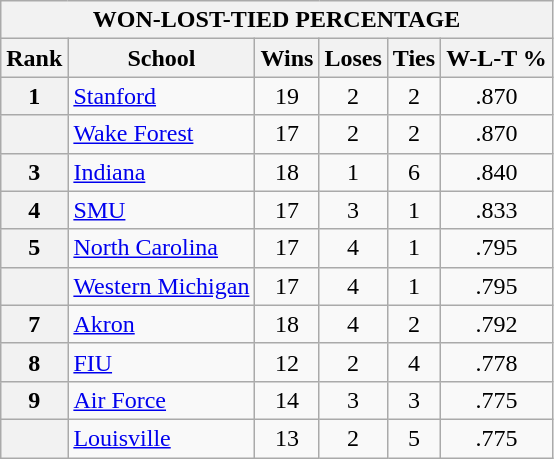<table class="wikitable">
<tr>
<th colspan=7>WON-LOST-TIED PERCENTAGE</th>
</tr>
<tr>
<th>Rank</th>
<th>School</th>
<th>Wins</th>
<th>Loses</th>
<th>Ties</th>
<th>W-L-T %</th>
</tr>
<tr>
<th>1</th>
<td><a href='#'>Stanford</a></td>
<td style="text-align:center;">19</td>
<td style="text-align:center;">2</td>
<td style="text-align:center;">2</td>
<td style="text-align:center;">.870</td>
</tr>
<tr>
<th></th>
<td><a href='#'>Wake Forest</a></td>
<td style="text-align:center;">17</td>
<td style="text-align:center;">2</td>
<td style="text-align:center;">2</td>
<td style="text-align:center;">.870</td>
</tr>
<tr>
<th>3</th>
<td><a href='#'>Indiana</a></td>
<td style="text-align:center;">18</td>
<td style="text-align:center;">1</td>
<td style="text-align:center;">6</td>
<td style="text-align:center;">.840</td>
</tr>
<tr>
<th>4</th>
<td><a href='#'>SMU</a></td>
<td style="text-align:center;">17</td>
<td style="text-align:center;">3</td>
<td style="text-align:center;">1</td>
<td style="text-align:center;">.833</td>
</tr>
<tr>
<th>5</th>
<td><a href='#'>North Carolina</a></td>
<td style="text-align:center;">17</td>
<td style="text-align:center;">4</td>
<td style="text-align:center;">1</td>
<td style="text-align:center;">.795</td>
</tr>
<tr>
<th></th>
<td><a href='#'>Western Michigan</a></td>
<td style="text-align:center;">17</td>
<td style="text-align:center;">4</td>
<td style="text-align:center;">1</td>
<td style="text-align:center;">.795</td>
</tr>
<tr>
<th>7</th>
<td><a href='#'>Akron</a></td>
<td style="text-align:center;">18</td>
<td style="text-align:center;">4</td>
<td style="text-align:center;">2</td>
<td style="text-align:center;">.792</td>
</tr>
<tr>
<th>8</th>
<td><a href='#'>FIU</a></td>
<td style="text-align:center;">12</td>
<td style="text-align:center;">2</td>
<td style="text-align:center;">4</td>
<td style="text-align:center;">.778</td>
</tr>
<tr>
<th>9</th>
<td><a href='#'>Air Force</a></td>
<td style="text-align:center;">14</td>
<td style="text-align:center;">3</td>
<td style="text-align:center;">3</td>
<td style="text-align:center;">.775</td>
</tr>
<tr>
<th></th>
<td><a href='#'>Louisville</a></td>
<td style="text-align:center;">13</td>
<td style="text-align:center;">2</td>
<td style="text-align:center;">5</td>
<td style="text-align:center;">.775</td>
</tr>
</table>
